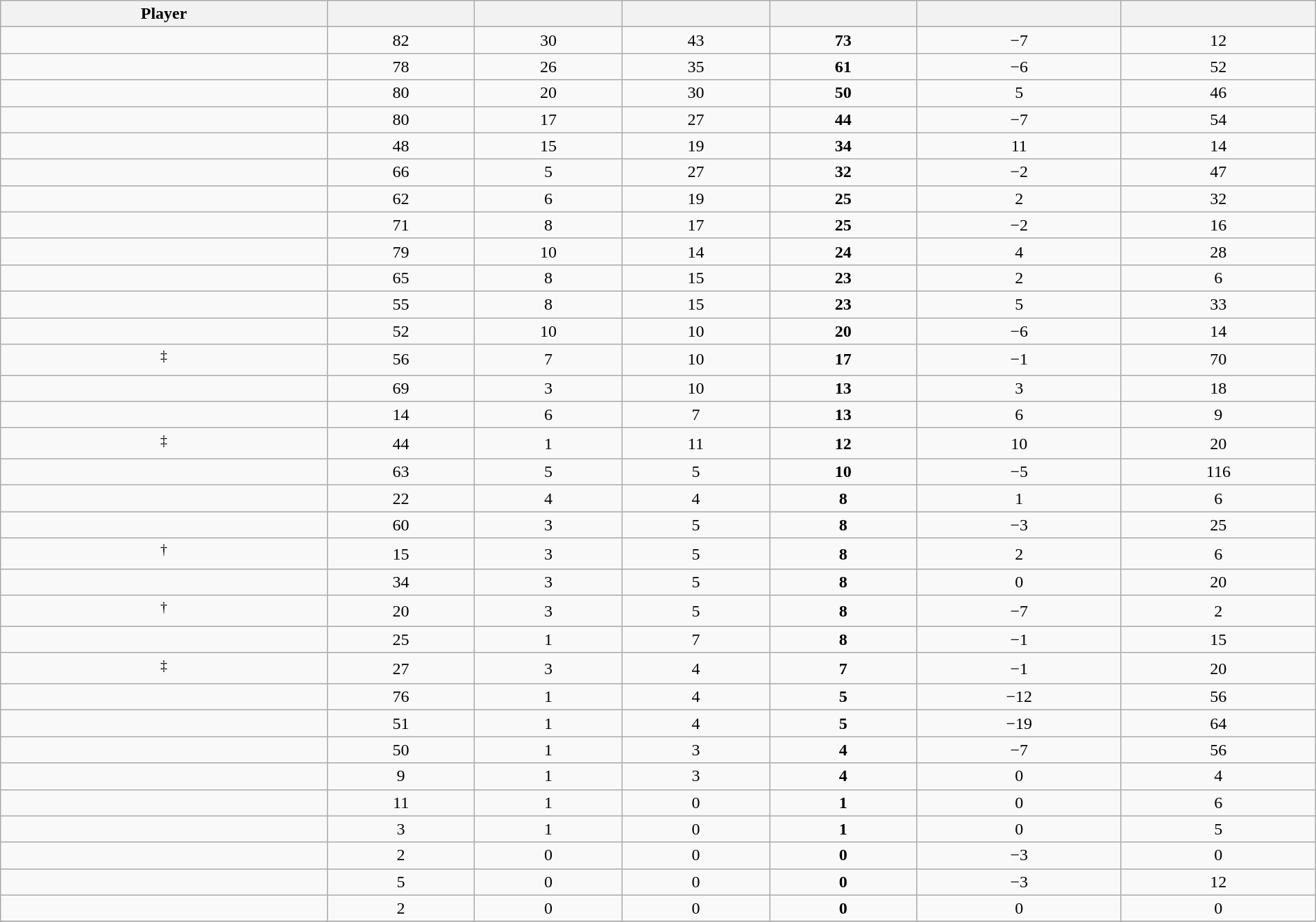<table class="wikitable sortable" style="width:100%; text-align:center;">
<tr>
<th>Player</th>
<th></th>
<th></th>
<th></th>
<th></th>
<th data-sort-type="number"></th>
<th></th>
</tr>
<tr>
<td></td>
<td>82</td>
<td>30</td>
<td>43</td>
<td><strong>73</strong></td>
<td>−7</td>
<td>12</td>
</tr>
<tr>
<td></td>
<td>78</td>
<td>26</td>
<td>35</td>
<td><strong>61</strong></td>
<td>−6</td>
<td>52</td>
</tr>
<tr>
<td></td>
<td>80</td>
<td>20</td>
<td>30</td>
<td><strong>50</strong></td>
<td>5</td>
<td>46</td>
</tr>
<tr>
<td></td>
<td>80</td>
<td>17</td>
<td>27</td>
<td><strong>44</strong></td>
<td>−7</td>
<td>54</td>
</tr>
<tr>
<td></td>
<td>48</td>
<td>15</td>
<td>19</td>
<td><strong>34</strong></td>
<td>11</td>
<td>14</td>
</tr>
<tr>
<td></td>
<td>66</td>
<td>5</td>
<td>27</td>
<td><strong>32</strong></td>
<td>−2</td>
<td>47</td>
</tr>
<tr>
<td></td>
<td>62</td>
<td>6</td>
<td>19</td>
<td><strong>25</strong></td>
<td>2</td>
<td>32</td>
</tr>
<tr>
<td></td>
<td>71</td>
<td>8</td>
<td>17</td>
<td><strong>25</strong></td>
<td>−2</td>
<td>16</td>
</tr>
<tr>
<td></td>
<td>79</td>
<td>10</td>
<td>14</td>
<td><strong>24</strong></td>
<td>4</td>
<td>28</td>
</tr>
<tr>
<td></td>
<td>65</td>
<td>8</td>
<td>15</td>
<td><strong>23</strong></td>
<td>2</td>
<td>6</td>
</tr>
<tr>
<td></td>
<td>55</td>
<td>8</td>
<td>15</td>
<td><strong>23</strong></td>
<td>5</td>
<td>33</td>
</tr>
<tr>
<td></td>
<td>52</td>
<td>10</td>
<td>10</td>
<td><strong>20</strong></td>
<td>−6</td>
<td>14</td>
</tr>
<tr>
<td><sup>‡</sup></td>
<td>56</td>
<td>7</td>
<td>10</td>
<td><strong>17</strong></td>
<td>−1</td>
<td>70</td>
</tr>
<tr>
<td></td>
<td>69</td>
<td>3</td>
<td>10</td>
<td><strong>13</strong></td>
<td>3</td>
<td>18</td>
</tr>
<tr>
<td></td>
<td>14</td>
<td>6</td>
<td>7</td>
<td><strong>13</strong></td>
<td>6</td>
<td>9</td>
</tr>
<tr>
<td><sup>‡</sup></td>
<td>44</td>
<td>1</td>
<td>11</td>
<td><strong>12</strong></td>
<td>10</td>
<td>20</td>
</tr>
<tr>
<td></td>
<td>63</td>
<td>5</td>
<td>5</td>
<td><strong>10</strong></td>
<td>−5</td>
<td>116</td>
</tr>
<tr>
<td></td>
<td>22</td>
<td>4</td>
<td>4</td>
<td><strong>8</strong></td>
<td>1</td>
<td>6</td>
</tr>
<tr>
<td></td>
<td>60</td>
<td>3</td>
<td>5</td>
<td><strong>8</strong></td>
<td>−3</td>
<td>25</td>
</tr>
<tr>
<td><sup>†</sup></td>
<td>15</td>
<td>3</td>
<td>5</td>
<td><strong>8</strong></td>
<td>2</td>
<td>6</td>
</tr>
<tr>
<td></td>
<td>34</td>
<td>3</td>
<td>5</td>
<td><strong>8</strong></td>
<td>0</td>
<td>20</td>
</tr>
<tr>
<td><sup>†</sup></td>
<td>20</td>
<td>3</td>
<td>5</td>
<td><strong>8</strong></td>
<td>−7</td>
<td>2</td>
</tr>
<tr>
<td></td>
<td>25</td>
<td>1</td>
<td>7</td>
<td><strong>8</strong></td>
<td>−1</td>
<td>15</td>
</tr>
<tr>
<td><sup>‡</sup></td>
<td>27</td>
<td>3</td>
<td>4</td>
<td><strong>7</strong></td>
<td>−1</td>
<td>20</td>
</tr>
<tr>
<td></td>
<td>76</td>
<td>1</td>
<td>4</td>
<td><strong>5</strong></td>
<td>−12</td>
<td>56</td>
</tr>
<tr>
<td></td>
<td>51</td>
<td>1</td>
<td>4</td>
<td><strong>5</strong></td>
<td>−19</td>
<td>64</td>
</tr>
<tr>
<td></td>
<td>50</td>
<td>1</td>
<td>3</td>
<td><strong>4</strong></td>
<td>−7</td>
<td>56</td>
</tr>
<tr>
<td></td>
<td>9</td>
<td>1</td>
<td>3</td>
<td><strong>4</strong></td>
<td>0</td>
<td>4</td>
</tr>
<tr>
<td></td>
<td>11</td>
<td>1</td>
<td>0</td>
<td><strong>1</strong></td>
<td>0</td>
<td>6</td>
</tr>
<tr>
<td></td>
<td>3</td>
<td>1</td>
<td>0</td>
<td><strong>1</strong></td>
<td>0</td>
<td>5</td>
</tr>
<tr>
<td></td>
<td>2</td>
<td>0</td>
<td>0</td>
<td><strong>0</strong></td>
<td>−3</td>
<td>0</td>
</tr>
<tr>
<td></td>
<td>5</td>
<td>0</td>
<td>0</td>
<td><strong>0</strong></td>
<td>−3</td>
<td>12</td>
</tr>
<tr>
<td></td>
<td>2</td>
<td>0</td>
<td>0</td>
<td><strong>0</strong></td>
<td>0</td>
<td>0</td>
</tr>
<tr>
</tr>
</table>
